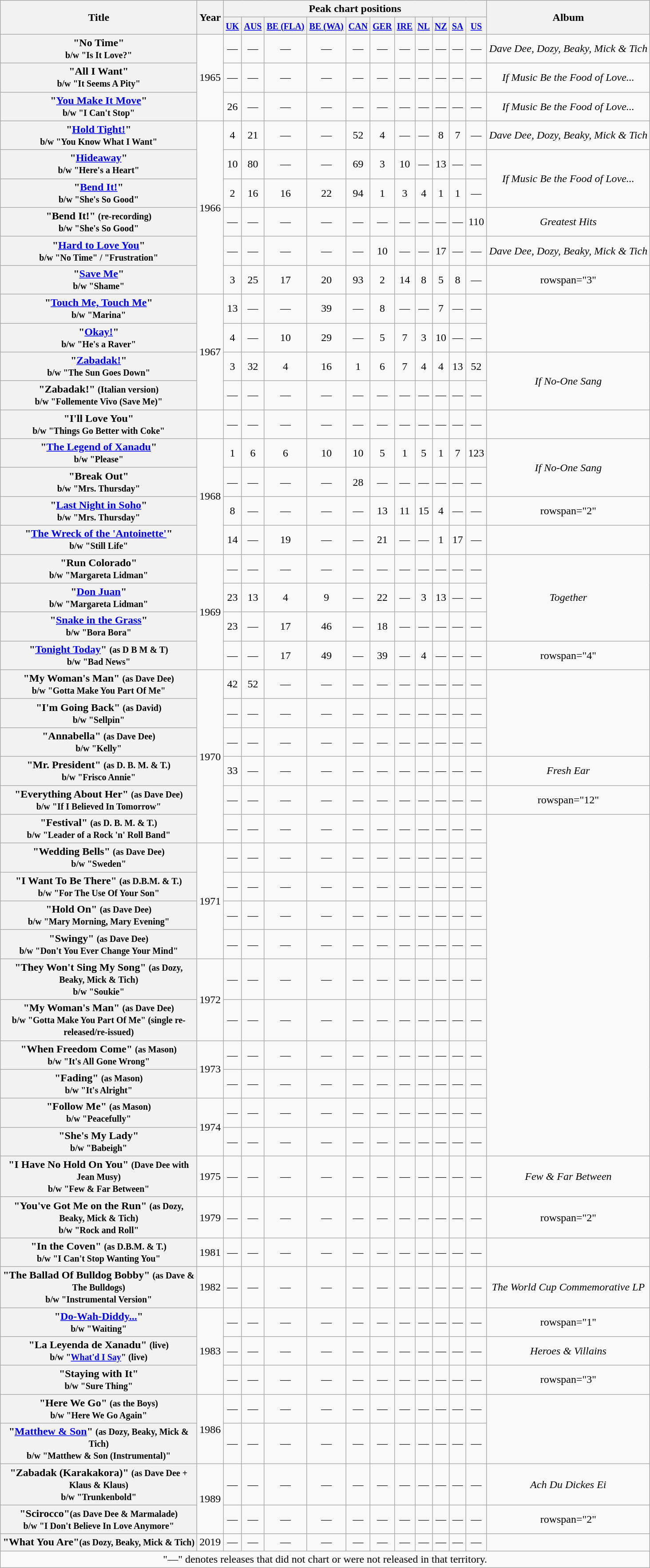<table class="wikitable plainrowheaders" style="text-align:center;">
<tr>
<th rowspan="2" style="width:18em;">Title</th>
<th rowspan="2">Year</th>
<th colspan="11">Peak chart positions</th>
<th rowspan="2">Album</th>
</tr>
<tr>
<th scope="col"><small><a href='#'>UK</a></small><br></th>
<th scope="col"><small><a href='#'>AUS</a></small><br></th>
<th scope="col"><small><a href='#'>BE (FLA)</a></small><br></th>
<th scope="col"><small><a href='#'>BE (WA)</a></small><br></th>
<th scope="col"><small><a href='#'>CAN</a></small><br></th>
<th scope="col"><small><a href='#'>GER</a></small><br></th>
<th scope="col"><small><a href='#'>IRE</a></small><br></th>
<th scope="col"><small><a href='#'>NL</a></small><br></th>
<th scope="col"><small><a href='#'>NZ</a></small><br></th>
<th scope="col"><small><a href='#'>SA</a></small><br></th>
<th scope="col"><small><a href='#'>US</a></small><br></th>
</tr>
<tr>
<th scope="row">"No Time" <br><small>b/w "Is It Love?"</small></th>
<td rowspan="3">1965</td>
<td align="center">—</td>
<td>—</td>
<td>—</td>
<td>—</td>
<td>—</td>
<td>—</td>
<td>—</td>
<td>—</td>
<td>—</td>
<td>—</td>
<td>—</td>
<td><em>Dave Dee, Dozy, Beaky, Mick & Tich</em> </td>
</tr>
<tr>
<th scope="row">"All I Want"<br><small>b/w "It Seems A Pity"</small></th>
<td align="center">—</td>
<td>—</td>
<td>—</td>
<td>—</td>
<td>—</td>
<td>—</td>
<td>—</td>
<td>—</td>
<td>—</td>
<td>—</td>
<td>—</td>
<td><em>If Music Be the Food of Love...</em> </td>
</tr>
<tr>
<th scope="row">"<a href='#'>You Make It Move</a>"<br><small>b/w "I Can't Stop"</small></th>
<td align="center">26</td>
<td>—</td>
<td>—</td>
<td>—</td>
<td>—</td>
<td>—</td>
<td>—</td>
<td>—</td>
<td>—</td>
<td>—</td>
<td>—</td>
<td><em>If Music Be the Food of Love...</em></td>
</tr>
<tr>
<th scope="row">"<a href='#'>Hold Tight!</a>"<br><small>b/w "You Know What I Want"</small></th>
<td rowspan="6">1966</td>
<td align="center">4</td>
<td>21</td>
<td>—</td>
<td>—</td>
<td>52</td>
<td>4</td>
<td>—</td>
<td>—</td>
<td>8</td>
<td>7</td>
<td>—</td>
<td><em>Dave Dee, Dozy, Beaky, Mick & Tich</em></td>
</tr>
<tr>
<th scope="row">"<a href='#'>Hideaway</a>"<br><small>b/w "Here's a Heart"</small></th>
<td align="center">10</td>
<td>80</td>
<td>—</td>
<td>—</td>
<td>69</td>
<td>3</td>
<td>10</td>
<td>—</td>
<td>13</td>
<td>—</td>
<td>—</td>
<td rowspan="2"><em>If Music Be the Food of Love...</em></td>
</tr>
<tr>
<th scope="row">"<a href='#'>Bend It!</a>"<br><small>b/w "She's So Good"</small></th>
<td align="center">2</td>
<td>16</td>
<td>16</td>
<td>22</td>
<td>94</td>
<td>1</td>
<td>3</td>
<td>4</td>
<td>1</td>
<td>1</td>
<td>—</td>
</tr>
<tr>
<th scope="row">"Bend It!" <small>(re-recording)</small> <br><small>b/w "She's So Good"</small></th>
<td>—</td>
<td>—</td>
<td>—</td>
<td>—</td>
<td>—</td>
<td>—</td>
<td>—</td>
<td>—</td>
<td>—</td>
<td>—</td>
<td>110</td>
<td><em>Greatest Hits</em></td>
</tr>
<tr>
<th scope="row">"<a href='#'>Hard to Love You</a>" <br><small>b/w "No Time" / "Frustration"</small></th>
<td>—</td>
<td>—</td>
<td>—</td>
<td>—</td>
<td>—</td>
<td>10</td>
<td>—</td>
<td>—</td>
<td>17</td>
<td>—</td>
<td>—</td>
<td><em>Dave Dee, Dozy, Beaky, Mick & Tich</em></td>
</tr>
<tr>
<th scope="row">"<a href='#'>Save Me</a>"<br><small>b/w "Shame"</small></th>
<td align="center">3</td>
<td>25</td>
<td>17</td>
<td>20</td>
<td>93</td>
<td>2</td>
<td>14</td>
<td>8</td>
<td>5</td>
<td>8</td>
<td>—</td>
<td>rowspan="3" </td>
</tr>
<tr>
<th scope="row">"<a href='#'>Touch Me, Touch Me</a>"<br><small>b/w "Marina"</small></th>
<td rowspan="4">1967</td>
<td align="center">13</td>
<td>—</td>
<td>—</td>
<td>39</td>
<td>—</td>
<td>8</td>
<td>—</td>
<td>—</td>
<td>7</td>
<td>—</td>
<td>—</td>
</tr>
<tr>
<th scope="row">"<a href='#'>Okay!</a>"<br><small>b/w "He's a Raver"</small></th>
<td align="center">4</td>
<td>—</td>
<td>10</td>
<td>29</td>
<td>—</td>
<td>5</td>
<td>7</td>
<td>3</td>
<td>10</td>
<td>—</td>
<td>—</td>
</tr>
<tr>
<th scope="row">"<a href='#'>Zabadak!</a>"<br><small>b/w "The Sun Goes Down"</small></th>
<td align="center">3</td>
<td>32</td>
<td>4</td>
<td>16</td>
<td>1</td>
<td>6</td>
<td>7</td>
<td>4</td>
<td>4</td>
<td>13</td>
<td>52</td>
<td rowspan="2"><em>If No-One Sang</em></td>
</tr>
<tr>
<th scope="row">"Zabadak!" <small>(Italian version)</small> <br><small>b/w "Follemente Vivo (Save Me)"</small></th>
<td>—</td>
<td>—</td>
<td>—</td>
<td>—</td>
<td>—</td>
<td>—</td>
<td>—</td>
<td>—</td>
<td>—</td>
<td>—</td>
<td>—</td>
</tr>
<tr>
<th scope="row">"I'll Love You" <br><small>b/w "Things Go Better with Coke"</small></th>
<td></td>
<td>—</td>
<td>—</td>
<td>—</td>
<td>—</td>
<td>—</td>
<td>—</td>
<td>—</td>
<td>—</td>
<td>—</td>
<td>—</td>
<td>—</td>
<td></td>
</tr>
<tr>
<th scope="row">"<a href='#'>The Legend of Xanadu</a>"<br><small>b/w "Please"</small></th>
<td rowspan="4">1968</td>
<td align="center">1</td>
<td>6</td>
<td>6</td>
<td>10</td>
<td>10</td>
<td>5</td>
<td>1</td>
<td>5</td>
<td>1</td>
<td>7</td>
<td>123</td>
<td rowspan="2"><em>If No-One Sang</em></td>
</tr>
<tr>
<th scope="row">"Break Out" <br><small>b/w "Mrs. Thursday"</small></th>
<td>—</td>
<td>—</td>
<td>—</td>
<td>—</td>
<td>28</td>
<td>—</td>
<td>—</td>
<td>—</td>
<td>—</td>
<td>—</td>
<td>—</td>
</tr>
<tr>
<th scope="row">"<a href='#'>Last Night in Soho</a>"<br><small>b/w "Mrs. Thursday"</small></th>
<td align="center">8</td>
<td>—</td>
<td>—</td>
<td>—</td>
<td>—</td>
<td>13</td>
<td>11</td>
<td>15</td>
<td>4</td>
<td>—</td>
<td>—</td>
<td>rowspan="2" </td>
</tr>
<tr>
<th scope="row">"<a href='#'>The Wreck of the 'Antoinette'</a>"<br><small>b/w "Still Life"</small></th>
<td align="center">14</td>
<td>—</td>
<td>19</td>
<td>—</td>
<td>—</td>
<td>21</td>
<td>—</td>
<td>—</td>
<td>1</td>
<td>17</td>
<td>—</td>
</tr>
<tr>
<th scope="row">"Run Colorado" <br><small>b/w "Margareta Lidman"</small></th>
<td rowspan="4">1969</td>
<td align="center">—</td>
<td>—</td>
<td>—</td>
<td>—</td>
<td>—</td>
<td>—</td>
<td>—</td>
<td>—</td>
<td>—</td>
<td>—</td>
<td>—</td>
<td rowspan="3"><em>Together</em></td>
</tr>
<tr>
<th scope="row">"<a href='#'>Don Juan</a>"<br><small>b/w "Margareta Lidman"</small></th>
<td align="center">23</td>
<td>13</td>
<td>4</td>
<td>9</td>
<td>—</td>
<td>22</td>
<td>—</td>
<td>3</td>
<td>13</td>
<td>—</td>
<td>—</td>
</tr>
<tr>
<th scope="row">"<a href='#'>Snake in the Grass</a>"<br><small>b/w "Bora Bora"</small></th>
<td align="center">23</td>
<td>—</td>
<td>17</td>
<td>46</td>
<td>—</td>
<td>18</td>
<td>—</td>
<td>—</td>
<td>—</td>
<td>—</td>
<td>—</td>
</tr>
<tr>
<th scope="row">"<a href='#'>Tonight Today</a>" <small>(as D B M & T)</small><br><small>b/w "Bad News"</small></th>
<td align="center">—</td>
<td>—</td>
<td>17</td>
<td>49</td>
<td>—</td>
<td>39</td>
<td>—</td>
<td>4</td>
<td>—</td>
<td>—</td>
<td>—</td>
<td>rowspan="4" </td>
</tr>
<tr>
<th scope="row">"My Woman's Man" <small>(as Dave Dee)</small><br><small>b/w "Gotta Make You Part Of Me"</small></th>
<td rowspan="6">1970</td>
<td align="center">42</td>
<td>52</td>
<td>—</td>
<td>—</td>
<td>—</td>
<td>—</td>
<td>—</td>
<td>—</td>
<td>—</td>
<td>—</td>
<td>—</td>
</tr>
<tr>
<th scope="row">"I'm Going Back" <small>(as David)</small> <br><small>b/w "Sellpin"</small></th>
<td align="center">—</td>
<td>—</td>
<td>—</td>
<td>—</td>
<td>—</td>
<td>—</td>
<td>—</td>
<td>—</td>
<td>—</td>
<td>—</td>
<td>—</td>
</tr>
<tr>
<th scope="row">"Annabella" <small>(as Dave Dee)</small><br><small>b/w "Kelly"</small></th>
<td align="center">—</td>
<td>—</td>
<td>—</td>
<td>—</td>
<td>—</td>
<td>—</td>
<td>—</td>
<td>—</td>
<td>—</td>
<td>—</td>
<td>—</td>
</tr>
<tr>
<th scope="row">"Mr. President" <small>(as D. B. M. & T.)</small><br><small>b/w "Frisco Annie"</small></th>
<td align="center">33</td>
<td>—</td>
<td>—</td>
<td>—</td>
<td>—</td>
<td>—</td>
<td>—</td>
<td>—</td>
<td>—</td>
<td>—</td>
<td>—</td>
<td><em>Fresh Ear</em> </td>
</tr>
<tr>
<th scope="row">"Everything About Her" <small>(as Dave Dee)</small><br><small>b/w "If I Believed In Tomorrow"</small></th>
<td align="center">—</td>
<td>—</td>
<td>—</td>
<td>—</td>
<td>—</td>
<td>—</td>
<td>—</td>
<td>—</td>
<td>—</td>
<td>—</td>
<td>—</td>
<td>rowspan="12" </td>
</tr>
<tr>
<th scope="row">"Festival" <small>(as D. B. M. & T.)</small><br><small>b/w "Leader of a Rock 'n' Roll Band"</small></th>
<td align="center">—</td>
<td>—</td>
<td>—</td>
<td>—</td>
<td>—</td>
<td>—</td>
<td>—</td>
<td>—</td>
<td>—</td>
<td>—</td>
<td>—</td>
</tr>
<tr>
<th scope="row">"Wedding Bells" <small>(as Dave Dee)</small><br><small>b/w "Sweden"</small></th>
<td rowspan="4">1971</td>
<td align="center">—</td>
<td>—</td>
<td>—</td>
<td>—</td>
<td>—</td>
<td>—</td>
<td>—</td>
<td>—</td>
<td>—</td>
<td>—</td>
<td>—</td>
</tr>
<tr>
<th scope="row">"I Want To Be There" <small>(as D.B.M. & T.)</small><br><small>b/w "For The Use Of Your Son"</small></th>
<td align="center">—</td>
<td>—</td>
<td>—</td>
<td>—</td>
<td>—</td>
<td>—</td>
<td>—</td>
<td>—</td>
<td>—</td>
<td>—</td>
<td>—</td>
</tr>
<tr>
<th scope="row">"Hold On" <small>(as Dave Dee)</small><br><small>b/w "Mary Morning, Mary Evening"</small></th>
<td align="center">—</td>
<td>—</td>
<td>—</td>
<td>—</td>
<td>—</td>
<td>—</td>
<td>—</td>
<td>—</td>
<td>—</td>
<td>—</td>
<td>—</td>
</tr>
<tr>
<th scope="row">"Swingy" <small>(as Dave Dee)</small><br><small>b/w "Don't You Ever Change Your Mind"</small></th>
<td align="center">—</td>
<td>—</td>
<td>—</td>
<td>—</td>
<td>—</td>
<td>—</td>
<td>—</td>
<td>—</td>
<td>—</td>
<td>—</td>
<td>—</td>
</tr>
<tr>
<th scope="row">"They Won't Sing My Song" <small>(as Dozy, Beaky, Mick & Tich)</small><br><small>b/w "Soukie"</small></th>
<td rowspan="2">1972</td>
<td align="center">—</td>
<td>—</td>
<td>—</td>
<td>—</td>
<td>—</td>
<td>—</td>
<td>—</td>
<td>—</td>
<td>—</td>
<td>—</td>
<td>—</td>
</tr>
<tr>
<th scope="row">"My Woman's Man" <small>(as Dave Dee)</small><br><small>b/w "Gotta Make You Part Of Me" (single re-released/re-issued)</small></th>
<td align="center">—</td>
<td>—</td>
<td>—</td>
<td>—</td>
<td>—</td>
<td>—</td>
<td>—</td>
<td>—</td>
<td>—</td>
<td>—</td>
<td>—</td>
</tr>
<tr>
<th scope="row">"When Freedom Come" <small>(as Mason) </small><br><small>b/w "It's All Gone Wrong"</small></th>
<td rowspan="2">1973</td>
<td align="center">—</td>
<td>—</td>
<td>—</td>
<td>—</td>
<td>—</td>
<td>—</td>
<td>—</td>
<td>—</td>
<td>—</td>
<td>—</td>
<td>—</td>
</tr>
<tr>
<th scope="row">"Fading" <small>(as Mason)</small><br><small>b/w "It's Alright"</small></th>
<td align="center">—</td>
<td>—</td>
<td>—</td>
<td>—</td>
<td>—</td>
<td>—</td>
<td>—</td>
<td>—</td>
<td>—</td>
<td>—</td>
<td>—</td>
</tr>
<tr>
<th scope="row">"Follow Me" <small>(as Mason)</small><br><small>b/w "Peacefully"</small></th>
<td rowspan="2">1974</td>
<td align="center">—</td>
<td>—</td>
<td>—</td>
<td>—</td>
<td>—</td>
<td>—</td>
<td>—</td>
<td>—</td>
<td>—</td>
<td>—</td>
<td>—</td>
</tr>
<tr>
<th scope="row">"She's My Lady" <br><small>b/w "Babeigh"</small></th>
<td align="center">—</td>
<td>—</td>
<td>—</td>
<td>—</td>
<td>—</td>
<td>—</td>
<td>—</td>
<td>—</td>
<td>—</td>
<td>—</td>
<td>—</td>
</tr>
<tr>
<th scope="row">"I Have No Hold On You" <small>(Dave Dee with Jean Musy)</small><br><small>b/w "Few & Far Between"</small></th>
<td>1975</td>
<td align="center">—</td>
<td>—</td>
<td>—</td>
<td>—</td>
<td>—</td>
<td>—</td>
<td>—</td>
<td>—</td>
<td>—</td>
<td>—</td>
<td>—</td>
<td><em>Few & Far Between</em></td>
</tr>
<tr>
<th scope="row">"You've Got Me on the Run" <small>(as Dozy, Beaky, Mick & Tich)</small> <br><small>b/w "Rock and Roll"</small></th>
<td>1979</td>
<td align="center">—</td>
<td>—</td>
<td>—</td>
<td>—</td>
<td>—</td>
<td>—</td>
<td>—</td>
<td>—</td>
<td>—</td>
<td>—</td>
<td>—</td>
<td>rowspan="2" </td>
</tr>
<tr>
<th scope="row">"In the Coven" <small>(as D.B.M. & T.)</small><br><small>b/w "I Can't Stop Wanting You"</small></th>
<td>1981</td>
<td align="center">—</td>
<td>—</td>
<td>—</td>
<td>—</td>
<td>—</td>
<td>—</td>
<td>—</td>
<td>—</td>
<td>—</td>
<td>—</td>
<td>—</td>
</tr>
<tr>
<th scope="row">"The Ballad Of Bulldog Bobby" <small>(as Dave & The Bulldogs)</small><br><small>b/w "Instrumental Version"</small></th>
<td>1982</td>
<td align="center">—</td>
<td>—</td>
<td>—</td>
<td>—</td>
<td>—</td>
<td>—</td>
<td>—</td>
<td>—</td>
<td>—</td>
<td>—</td>
<td>—</td>
<td><em>The World Cup Commemorative LP</em></td>
</tr>
<tr>
<th scope="row">"<a href='#'>Do-Wah-Diddy...</a>" <br><small>b/w "Waiting"</small></th>
<td rowspan="3">1983</td>
<td>—</td>
<td>—</td>
<td>—</td>
<td>—</td>
<td>—</td>
<td>—</td>
<td>—</td>
<td>—</td>
<td>—</td>
<td>—</td>
<td>—</td>
<td>rowspan="1" </td>
</tr>
<tr>
<th scope="row">"La Leyenda de Xanadu" <small>(live)</small> <br><small>b/w "<a href='#'>What'd I Say</a>" (live)</small></th>
<td>—</td>
<td>—</td>
<td>—</td>
<td>—</td>
<td>—</td>
<td>—</td>
<td>—</td>
<td>—</td>
<td>—</td>
<td>—</td>
<td>—</td>
<td><em>Heroes & Villains</em></td>
</tr>
<tr>
<th scope="row">"Staying with It"<br><small>b/w "Sure Thing"</small></th>
<td align="center">—</td>
<td>—</td>
<td>—</td>
<td>—</td>
<td>—</td>
<td>—</td>
<td>—</td>
<td>—</td>
<td>—</td>
<td>—</td>
<td>—</td>
<td>rowspan="3" </td>
</tr>
<tr>
<th scope="row">"Here We Go" <small>(as the Boys)</small><br><small>b/w "Here We Go Again"</small></th>
<td rowspan="2">1986</td>
<td align="center">—</td>
<td>—</td>
<td>—</td>
<td>—</td>
<td>—</td>
<td>—</td>
<td>—</td>
<td>—</td>
<td>—</td>
<td>—</td>
<td>—</td>
</tr>
<tr>
<th scope="row">"<a href='#'>Matthew & Son</a>" <small>(as Dozy, Beaky, Mick & Tich)</small> <br><small>b/w "Matthew & Son (Instrumental)"</small></th>
<td align="center">—</td>
<td>—</td>
<td>—</td>
<td>—</td>
<td>—</td>
<td>—</td>
<td>—</td>
<td>—</td>
<td>—</td>
<td>—</td>
<td>—</td>
</tr>
<tr>
<th scope="row">"Zabadak (Karakakora)" <small>(as Dave Dee + Klaus & Klaus)</small> <br><small>b/w "Trunkenbold"</small></th>
<td rowspan="2">1989</td>
<td align="center">—</td>
<td>—</td>
<td>—</td>
<td>—</td>
<td>—</td>
<td>—</td>
<td>—</td>
<td>—</td>
<td>—</td>
<td>—</td>
<td>—</td>
<td><em>Ach Du Dickes Ei</em> </td>
</tr>
<tr>
<th scope="row">"Scirocco"<small>(as Dave Dee & Marmalade)</small> <br><small>b/w "I Don't Believe In Love Anymore"</small></th>
<td align="center">—</td>
<td>—</td>
<td>—</td>
<td>—</td>
<td>—</td>
<td>—</td>
<td>—</td>
<td>—</td>
<td>—</td>
<td>—</td>
<td>—</td>
<td>rowspan="2"</td>
</tr>
<tr>
<th scope="row">"What You Are"<small>(as Dozy, Beaky, Mick & Tich)</small> </th>
<td>2019</td>
<td align="center">—</td>
<td>—</td>
<td>—</td>
<td>—</td>
<td>—</td>
<td>—</td>
<td>—</td>
<td>—</td>
<td>—</td>
<td>—</td>
<td>—</td>
</tr>
<tr>
<td colspan="14">"—" denotes releases that did not chart or were not released in that territory.</td>
</tr>
</table>
